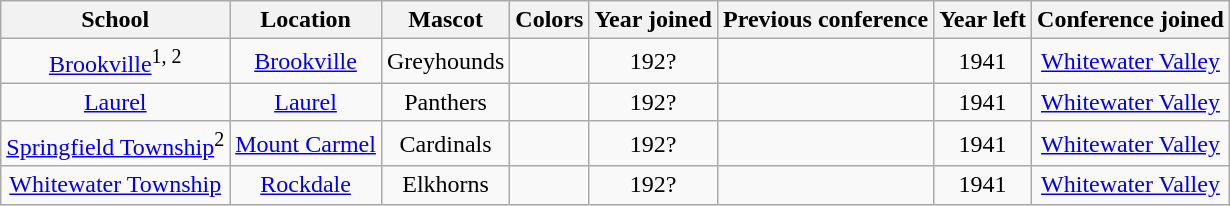<table class="wikitable" style="text-align:center;">
<tr>
<th>School</th>
<th>Location</th>
<th>Mascot</th>
<th>Colors</th>
<th>Year joined</th>
<th>Previous conference</th>
<th>Year left</th>
<th>Conference joined</th>
</tr>
<tr>
<td><a href='#'>Brookville</a><sup>1, 2</sup></td>
<td><a href='#'>Brookville</a></td>
<td>Greyhounds</td>
<td>  </td>
<td>192?</td>
<td></td>
<td>1941</td>
<td><a href='#'>Whitewater Valley</a></td>
</tr>
<tr>
<td><a href='#'>Laurel</a></td>
<td><a href='#'>Laurel</a></td>
<td>Panthers</td>
<td> </td>
<td>192?</td>
<td></td>
<td>1941</td>
<td><a href='#'>Whitewater Valley</a></td>
</tr>
<tr>
<td><a href='#'>Springfield Township</a><sup>2</sup></td>
<td><a href='#'>Mount Carmel</a></td>
<td>Cardinals</td>
<td> </td>
<td>192?</td>
<td></td>
<td>1941</td>
<td><a href='#'>Whitewater Valley</a></td>
</tr>
<tr>
<td><a href='#'>Whitewater Township</a></td>
<td><a href='#'>Rockdale</a></td>
<td>Elkhorns</td>
<td>  </td>
<td>192?</td>
<td></td>
<td>1941</td>
<td><a href='#'>Whitewater Valley</a></td>
</tr>
</table>
